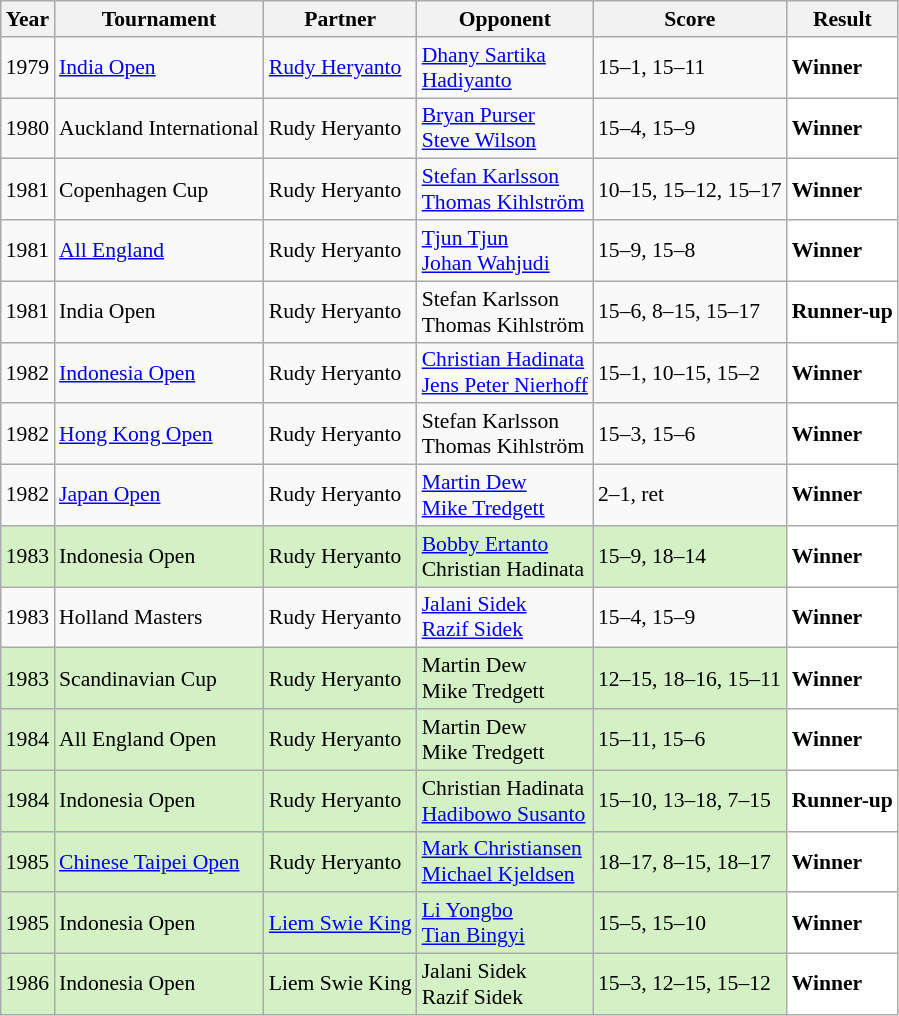<table class="sortable wikitable" style="font-size: 90%">
<tr>
<th>Year</th>
<th>Tournament</th>
<th>Partner</th>
<th>Opponent</th>
<th>Score</th>
<th>Result</th>
</tr>
<tr>
<td align="center">1979</td>
<td align="left"><a href='#'>India Open</a></td>
<td align="left"> <a href='#'>Rudy Heryanto</a></td>
<td align="left"> <a href='#'>Dhany Sartika</a><br> <a href='#'>Hadiyanto</a></td>
<td align="left">15–1, 15–11</td>
<td style="text-align:left; background:white"> <strong>Winner</strong></td>
</tr>
<tr>
<td align="center">1980</td>
<td align="left">Auckland International</td>
<td align="left"> Rudy Heryanto</td>
<td align="left"> <a href='#'>Bryan Purser</a><br> <a href='#'>Steve Wilson</a></td>
<td align="left">15–4, 15–9</td>
<td style="text-align:left; background:white"> <strong>Winner</strong></td>
</tr>
<tr>
<td align="center">1981</td>
<td align="left">Copenhagen Cup</td>
<td align="left"> Rudy Heryanto</td>
<td align="left"> <a href='#'>Stefan Karlsson</a><br> <a href='#'>Thomas Kihlström</a></td>
<td align="left">10–15, 15–12, 15–17</td>
<td style="text-align:left; background:white"> <strong>Winner</strong></td>
</tr>
<tr>
<td align="center">1981</td>
<td align="left"><a href='#'>All England</a></td>
<td align="left"> Rudy Heryanto</td>
<td align="left"> <a href='#'>Tjun Tjun</a><br> <a href='#'>Johan Wahjudi</a></td>
<td align="left">15–9, 15–8</td>
<td style="text-align:left; background:white"> <strong>Winner</strong></td>
</tr>
<tr>
<td align="center">1981</td>
<td align="left">India Open</td>
<td align="left"> Rudy Heryanto</td>
<td align="left"> Stefan Karlsson<br> Thomas Kihlström</td>
<td align="left">15–6, 8–15, 15–17</td>
<td style="text-align:left; background:white"> <strong>Runner-up</strong></td>
</tr>
<tr>
<td align="center">1982</td>
<td align="left"><a href='#'>Indonesia Open</a></td>
<td align="left"> Rudy Heryanto</td>
<td align="left"> <a href='#'>Christian Hadinata</a><br> <a href='#'>Jens Peter Nierhoff</a></td>
<td align="left">15–1, 10–15, 15–2</td>
<td style="text-align:left; background:white"> <strong>Winner</strong></td>
</tr>
<tr>
<td align="center">1982</td>
<td align="left"><a href='#'>Hong Kong Open</a></td>
<td align="left"> Rudy Heryanto</td>
<td align="left"> Stefan Karlsson<br> Thomas Kihlström</td>
<td align="left">15–3, 15–6</td>
<td style="text-align:left; background:white"> <strong>Winner</strong></td>
</tr>
<tr>
<td align="center">1982</td>
<td align="left"><a href='#'>Japan Open</a></td>
<td align="left"> Rudy Heryanto</td>
<td align="left"> <a href='#'>Martin Dew</a><br> <a href='#'>Mike Tredgett</a></td>
<td align="left">2–1, ret</td>
<td style="text-align:left; background:white"> <strong>Winner</strong></td>
</tr>
<tr style="background:#D4F1C5">
<td align="center">1983</td>
<td align="left">Indonesia Open</td>
<td align="left"> Rudy Heryanto</td>
<td align="left"> <a href='#'>Bobby Ertanto</a><br> Christian Hadinata</td>
<td align="left">15–9, 18–14</td>
<td style="text-align:left; background:white"> <strong>Winner</strong></td>
</tr>
<tr>
<td align="center">1983</td>
<td align="left">Holland Masters</td>
<td align="left"> Rudy Heryanto</td>
<td align="left"> <a href='#'>Jalani Sidek</a><br> <a href='#'>Razif Sidek</a></td>
<td align="left">15–4, 15–9</td>
<td style="text-align:left; background:white"> <strong>Winner</strong></td>
</tr>
<tr style="background:#D4F1C5">
<td align="center">1983</td>
<td align="left">Scandinavian Cup</td>
<td align="left"> Rudy Heryanto</td>
<td align="left"> Martin Dew<br> Mike Tredgett</td>
<td align="left">12–15, 18–16, 15–11</td>
<td style="text-align:left; background:white"> <strong>Winner</strong></td>
</tr>
<tr style="background:#D4F1C5">
<td align="center">1984</td>
<td align="left">All England Open</td>
<td align="left"> Rudy Heryanto</td>
<td align="left"> Martin Dew<br> Mike Tredgett</td>
<td align="left">15–11, 15–6</td>
<td style="text-align:left; background:white"> <strong>Winner</strong></td>
</tr>
<tr style="background:#D4F1C5">
<td align="center">1984</td>
<td align="left">Indonesia Open</td>
<td align="left"> Rudy Heryanto</td>
<td align="left"> Christian Hadinata<br> <a href='#'>Hadibowo Susanto</a></td>
<td align="left">15–10, 13–18, 7–15</td>
<td style="text-align:left; background:white"> <strong>Runner-up</strong></td>
</tr>
<tr style="background:#D4F1C5">
<td align="center">1985</td>
<td align="left"><a href='#'>Chinese Taipei Open</a></td>
<td align="left"> Rudy Heryanto</td>
<td align="left"> <a href='#'>Mark Christiansen</a><br> <a href='#'>Michael Kjeldsen</a></td>
<td align="left">18–17, 8–15, 18–17</td>
<td style="text-align:left; background:white"> <strong>Winner</strong></td>
</tr>
<tr style="background:#D4F1C5">
<td align="center">1985</td>
<td align="left">Indonesia Open</td>
<td align="left"> <a href='#'>Liem Swie King</a></td>
<td align="left"> <a href='#'>Li Yongbo</a> <br>  <a href='#'>Tian Bingyi</a></td>
<td align="left">15–5, 15–10</td>
<td style="text-align:left; background:white"> <strong>Winner</strong></td>
</tr>
<tr style="background:#D4F1C5">
<td align="center">1986</td>
<td align="left">Indonesia Open</td>
<td align="left"> Liem Swie King</td>
<td align="left"> Jalani Sidek<br> Razif Sidek</td>
<td align="left">15–3, 12–15, 15–12</td>
<td style="text-align:left; background:white"> <strong>Winner</strong></td>
</tr>
</table>
